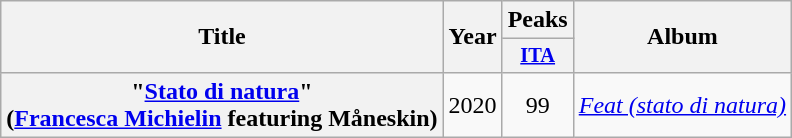<table class="wikitable plainrowheaders" style="text-align:center;">
<tr>
<th scope="col" rowspan="2">Title</th>
<th scope="col" rowspan="2">Year</th>
<th scope="col" colspan="1">Peaks</th>
<th scope="col" rowspan="2">Album</th>
</tr>
<tr>
<th scope="col" style="width:3em;font-size:85%;"><a href='#'>ITA</a><br></th>
</tr>
<tr>
<th scope="row">"<a href='#'>Stato di natura</a>"<br><span>(<a href='#'>Francesca Michielin</a> featuring Måneskin)</span></th>
<td>2020</td>
<td>99</td>
<td><em><a href='#'>Feat (stato di natura)</a></em></td>
</tr>
</table>
